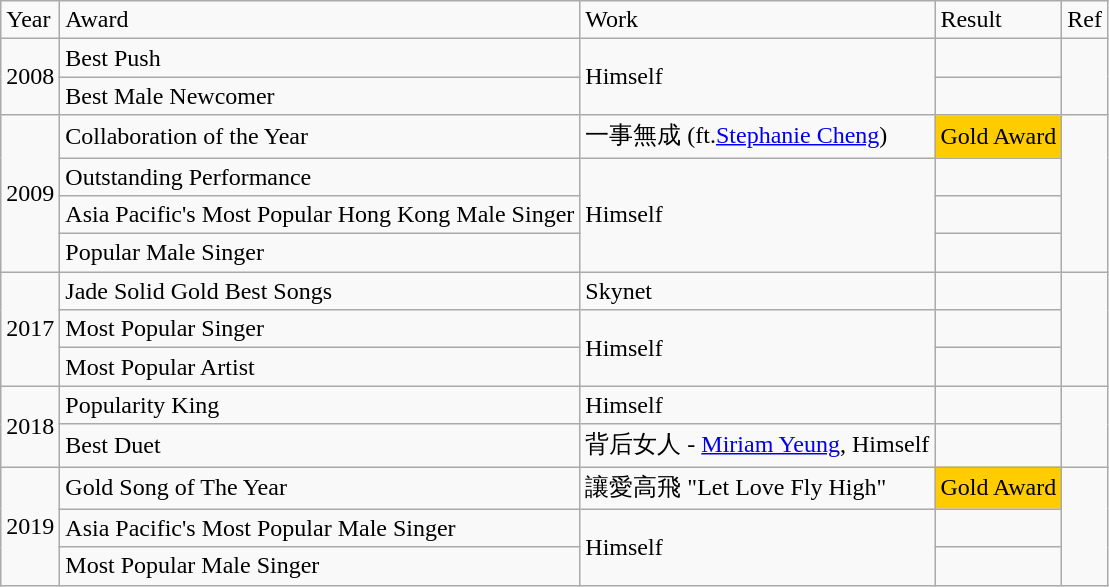<table class="wikitable">
<tr>
<td>Year</td>
<td>Award</td>
<td>Work</td>
<td>Result</td>
<td>Ref</td>
</tr>
<tr>
<td rowspan="2">2008</td>
<td>Best Push</td>
<td rowspan="2">Himself</td>
<td></td>
<td rowspan="2"></td>
</tr>
<tr>
<td>Best Male Newcomer</td>
<td></td>
</tr>
<tr>
<td rowspan="4">2009</td>
<td>Collaboration of the Year</td>
<td>一事無成 (ft.<a href='#'>Stephanie Cheng</a>)</td>
<td style="background:#fc0;"><div>Gold Award</div></td>
<td rowspan="4"></td>
</tr>
<tr>
<td>Outstanding Performance</td>
<td rowspan="3">Himself</td>
<td></td>
</tr>
<tr>
<td>Asia Pacific's Most Popular Hong Kong Male Singer</td>
<td></td>
</tr>
<tr>
<td>Popular Male Singer</td>
<td></td>
</tr>
<tr>
<td rowspan="3">2017</td>
<td>Jade Solid Gold Best Songs</td>
<td>Skynet</td>
<td></td>
<td rowspan="3"></td>
</tr>
<tr>
<td>Most Popular Singer</td>
<td rowspan="2">Himself</td>
<td></td>
</tr>
<tr>
<td>Most Popular Artist</td>
<td></td>
</tr>
<tr>
<td rowspan="2">2018</td>
<td>Popularity King</td>
<td>Himself</td>
<td></td>
<td rowspan="2"></td>
</tr>
<tr>
<td>Best Duet</td>
<td>背后女人 - <a href='#'>Miriam Yeung</a>, Himself</td>
<td></td>
</tr>
<tr>
<td rowspan="3">2019</td>
<td>Gold Song of The Year</td>
<td>讓愛高飛 "Let Love Fly High"</td>
<td style="background:#fc0;"><div>Gold Award</div></td>
<td rowspan="3"></td>
</tr>
<tr>
<td>Asia Pacific's Most Popular Male Singer</td>
<td rowspan="2">Himself</td>
<td></td>
</tr>
<tr>
<td>Most Popular Male Singer</td>
<td></td>
</tr>
</table>
